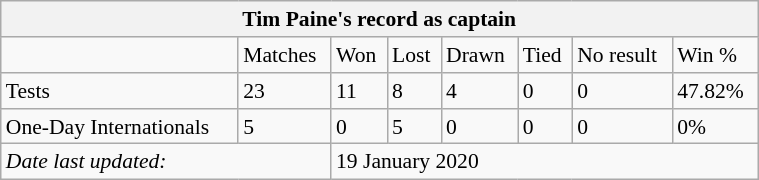<table class="wikitable" style="float: right; margin-left: 1em; width: 40%; font-size: 90%;">
<tr>
<th colspan="8"><strong>Tim Paine's record as captain</strong></th>
</tr>
<tr>
<td> </td>
<td>Matches</td>
<td>Won</td>
<td>Lost</td>
<td>Drawn</td>
<td>Tied</td>
<td>No result</td>
<td>Win %</td>
</tr>
<tr>
<td>Tests</td>
<td>23</td>
<td>11</td>
<td>8</td>
<td>4</td>
<td>0</td>
<td>0</td>
<td>47.82%</td>
</tr>
<tr>
<td>One-Day Internationals</td>
<td>5</td>
<td>0</td>
<td>5</td>
<td>0</td>
<td>0</td>
<td>0</td>
<td>0%</td>
</tr>
<tr>
<td colspan=2><em>Date last updated:</em></td>
<td colspan=8>19 January 2020</td>
</tr>
</table>
